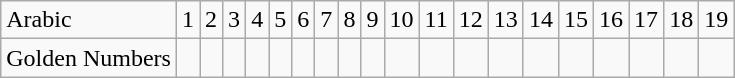<table class="wikitable" style="text-align=center">
<tr>
<td>Arabic</td>
<td>1</td>
<td>2</td>
<td>3</td>
<td>4</td>
<td>5</td>
<td>6</td>
<td>7</td>
<td>8</td>
<td>9</td>
<td>10</td>
<td>11</td>
<td>12</td>
<td>13</td>
<td>14</td>
<td>15</td>
<td>16</td>
<td>17</td>
<td>18</td>
<td>19</td>
</tr>
<tr>
<td>Golden Numbers</td>
<td></td>
<td></td>
<td></td>
<td></td>
<td></td>
<td></td>
<td></td>
<td></td>
<td></td>
<td></td>
<td></td>
<td></td>
<td></td>
<td></td>
<td></td>
<td></td>
<td></td>
<td></td>
<td></td>
</tr>
</table>
